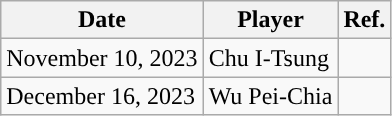<table class="wikitable">
<tr>
<th>Date</th>
<th>Player</th>
<th>Ref.</th>
</tr>
<tr>
<td>November 10, 2023</td>
<td>Chu I-Tsung</td>
<td></td>
</tr>
<tr>
<td>December 16, 2023</td>
<td>Wu Pei-Chia</td>
<td></td>
</tr>
</table>
